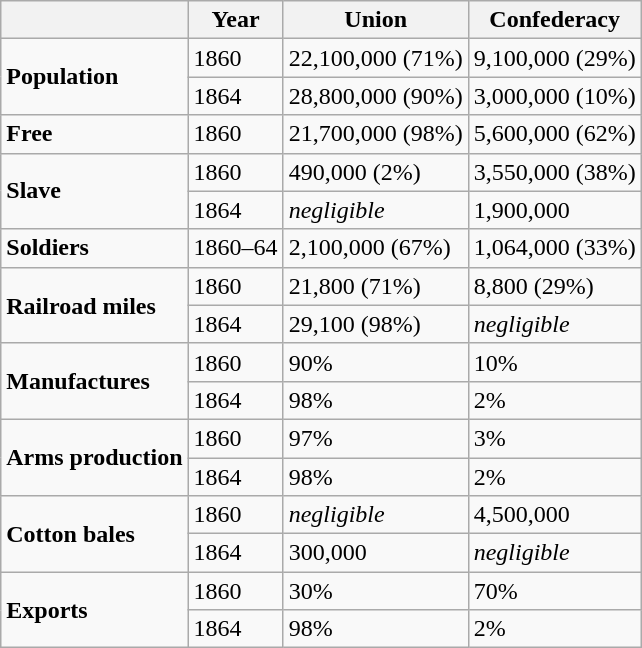<table class="wikitable floatright" style="border-collapse: collapse; margin: 0 0 1em 1em; padding: 10px; border: 1px solid #ccc;">
<tr>
<th></th>
<th scope="col">Year</th>
<th scope="col">Union</th>
<th scope="col">Confederacy</th>
</tr>
<tr>
<td rowspan="2"><strong>Population</strong></td>
<td>1860</td>
<td>22,100,000 (71%)</td>
<td>9,100,000 (29%)</td>
</tr>
<tr>
<td>1864</td>
<td>28,800,000 (90%)</td>
<td>3,000,000 (10%)</td>
</tr>
<tr>
<td><strong>Free</strong></td>
<td>1860</td>
<td>21,700,000 (98%)</td>
<td>5,600,000 (62%)</td>
</tr>
<tr>
<td rowspan="2"><strong>Slave</strong></td>
<td>1860</td>
<td>490,000 (2%)</td>
<td>3,550,000 (38%)</td>
</tr>
<tr>
<td>1864</td>
<td><em>negligible</em></td>
<td>1,900,000</td>
</tr>
<tr>
<td><strong>Soldiers</strong></td>
<td>1860–64</td>
<td>2,100,000 (67%)</td>
<td>1,064,000 (33%)</td>
</tr>
<tr>
<td rowspan="2"><strong>Railroad miles</strong></td>
<td>1860</td>
<td>21,800 (71%)</td>
<td>8,800 (29%)</td>
</tr>
<tr>
<td>1864</td>
<td>29,100 (98%)</td>
<td><em>negligible</em></td>
</tr>
<tr>
<td rowspan="2"><strong>Manufactures</strong></td>
<td>1860</td>
<td>90%</td>
<td>10%</td>
</tr>
<tr>
<td>1864</td>
<td>98%</td>
<td>2%</td>
</tr>
<tr>
<td rowspan="2"><strong>Arms production</strong></td>
<td>1860</td>
<td>97%</td>
<td>3%</td>
</tr>
<tr>
<td>1864</td>
<td>98%</td>
<td>2%</td>
</tr>
<tr>
<td rowspan="2"><strong>Cotton bales</strong></td>
<td>1860</td>
<td><em>negligible</em></td>
<td>4,500,000</td>
</tr>
<tr>
<td>1864</td>
<td>300,000</td>
<td><em>negligible</em></td>
</tr>
<tr>
<td rowspan="2"><strong>Exports</strong></td>
<td>1860</td>
<td>30%</td>
<td>70%</td>
</tr>
<tr>
<td>1864</td>
<td>98%</td>
<td>2%</td>
</tr>
</table>
